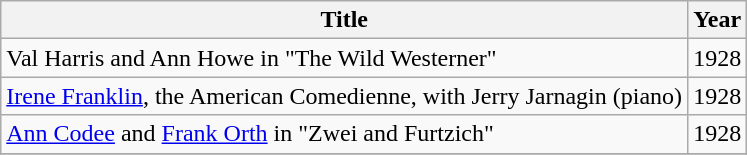<table class="wikitable">
<tr>
<th>Title</th>
<th>Year</th>
</tr>
<tr>
<td>Val Harris and Ann Howe in "The Wild Westerner"</td>
<td>1928</td>
</tr>
<tr>
<td><a href='#'>Irene Franklin</a>, the American Comedienne, with Jerry Jarnagin (piano)</td>
<td>1928</td>
</tr>
<tr>
<td><a href='#'>Ann Codee</a> and <a href='#'>Frank Orth</a> in "Zwei and Furtzich"</td>
<td>1928</td>
</tr>
<tr>
</tr>
</table>
